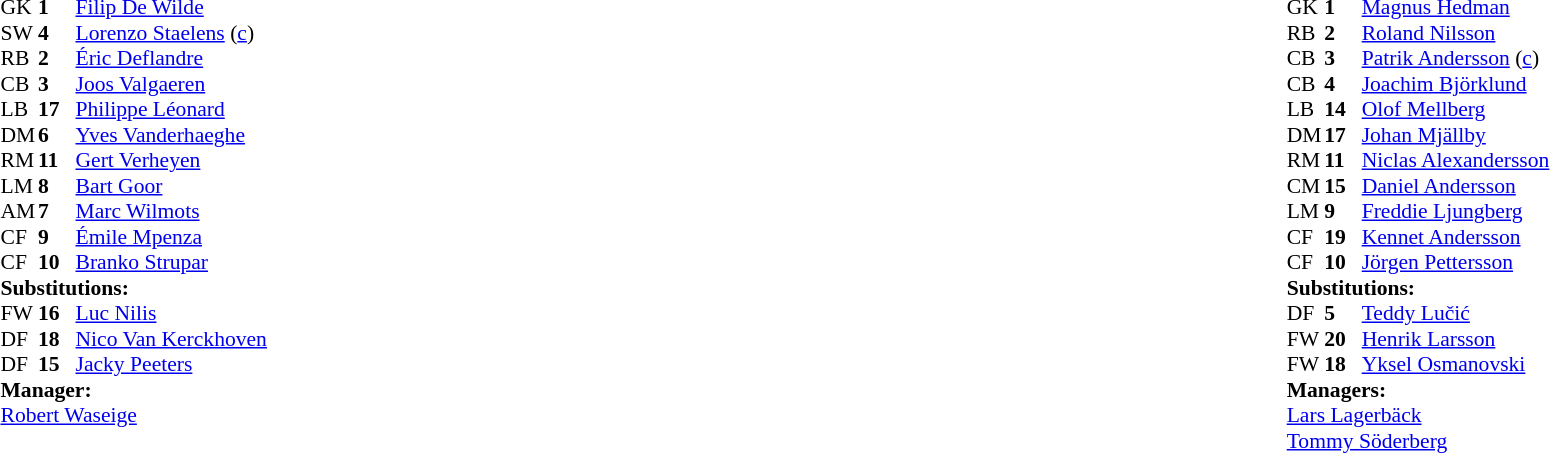<table style="width:100%;">
<tr>
<td style="vertical-align:top; width:40%;"><br><table style="font-size:90%" cellspacing="0" cellpadding="0">
<tr>
<th width="25"></th>
<th width="25"></th>
</tr>
<tr>
<td>GK</td>
<td><strong>1</strong></td>
<td><a href='#'>Filip De Wilde</a></td>
</tr>
<tr>
<td>SW</td>
<td><strong>4</strong></td>
<td><a href='#'>Lorenzo Staelens</a> (<a href='#'>c</a>)</td>
</tr>
<tr>
<td>RB</td>
<td><strong>2</strong></td>
<td><a href='#'>Éric Deflandre</a></td>
</tr>
<tr>
<td>CB</td>
<td><strong>3</strong></td>
<td><a href='#'>Joos Valgaeren</a></td>
</tr>
<tr>
<td>LB</td>
<td><strong>17</strong></td>
<td><a href='#'>Philippe Léonard</a></td>
<td></td>
<td></td>
</tr>
<tr>
<td>DM</td>
<td><strong>6</strong></td>
<td><a href='#'>Yves Vanderhaeghe</a></td>
</tr>
<tr>
<td>RM</td>
<td><strong>11</strong></td>
<td><a href='#'>Gert Verheyen</a></td>
<td></td>
<td></td>
</tr>
<tr>
<td>LM</td>
<td><strong>8</strong></td>
<td><a href='#'>Bart Goor</a></td>
</tr>
<tr>
<td>AM</td>
<td><strong>7</strong></td>
<td><a href='#'>Marc Wilmots</a></td>
</tr>
<tr>
<td>CF</td>
<td><strong>9</strong></td>
<td><a href='#'>Émile Mpenza</a></td>
</tr>
<tr>
<td>CF</td>
<td><strong>10</strong></td>
<td><a href='#'>Branko Strupar</a></td>
<td></td>
<td></td>
</tr>
<tr>
<td colspan=3><strong>Substitutions:</strong></td>
</tr>
<tr>
<td>FW</td>
<td><strong>16</strong></td>
<td><a href='#'>Luc Nilis</a></td>
<td></td>
<td></td>
</tr>
<tr>
<td>DF</td>
<td><strong>18</strong></td>
<td><a href='#'>Nico Van Kerckhoven</a></td>
<td></td>
<td></td>
</tr>
<tr>
<td>DF</td>
<td><strong>15</strong></td>
<td><a href='#'>Jacky Peeters</a></td>
<td></td>
<td></td>
</tr>
<tr>
<td colspan=3><strong>Manager:</strong></td>
</tr>
<tr>
<td colspan=3><a href='#'>Robert Waseige</a></td>
</tr>
</table>
</td>
<td valign="top"></td>
<td style="vertical-align:top; width:50%;"><br><table style="font-size:90%; margin:auto;" cellspacing="0" cellpadding="0">
<tr>
<th width=25></th>
<th width=25></th>
</tr>
<tr>
<td>GK</td>
<td><strong>1</strong></td>
<td><a href='#'>Magnus Hedman</a></td>
</tr>
<tr>
<td>RB</td>
<td><strong>2</strong></td>
<td><a href='#'>Roland Nilsson</a></td>
<td></td>
<td></td>
</tr>
<tr>
<td>CB</td>
<td><strong>3</strong></td>
<td><a href='#'>Patrik Andersson</a> (<a href='#'>c</a>)</td>
<td></td>
</tr>
<tr>
<td>CB</td>
<td><strong>4</strong></td>
<td><a href='#'>Joachim Björklund</a></td>
</tr>
<tr>
<td>LB</td>
<td><strong>14</strong></td>
<td><a href='#'>Olof Mellberg</a></td>
</tr>
<tr>
<td>DM</td>
<td><strong>17</strong></td>
<td><a href='#'>Johan Mjällby</a></td>
</tr>
<tr>
<td>RM</td>
<td><strong>11</strong></td>
<td><a href='#'>Niclas Alexandersson</a></td>
</tr>
<tr>
<td>CM</td>
<td><strong>15</strong></td>
<td><a href='#'>Daniel Andersson</a></td>
<td></td>
<td></td>
</tr>
<tr>
<td>LM</td>
<td><strong>9</strong></td>
<td><a href='#'>Freddie Ljungberg</a></td>
</tr>
<tr>
<td>CF</td>
<td><strong>19</strong></td>
<td><a href='#'>Kennet Andersson</a></td>
</tr>
<tr>
<td>CF</td>
<td><strong>10</strong></td>
<td><a href='#'>Jörgen Pettersson</a></td>
<td></td>
<td></td>
</tr>
<tr>
<td colspan=3><strong>Substitutions:</strong></td>
</tr>
<tr>
<td>DF</td>
<td><strong>5</strong></td>
<td><a href='#'>Teddy Lučić</a></td>
<td></td>
<td></td>
</tr>
<tr>
<td>FW</td>
<td><strong>20</strong></td>
<td><a href='#'>Henrik Larsson</a></td>
<td></td>
<td></td>
</tr>
<tr>
<td>FW</td>
<td><strong>18</strong></td>
<td><a href='#'>Yksel Osmanovski</a></td>
<td></td>
<td></td>
</tr>
<tr>
<td colspan=3><strong>Managers:</strong></td>
</tr>
<tr>
<td colspan=3><a href='#'>Lars Lagerbäck</a><br><a href='#'>Tommy Söderberg</a></td>
</tr>
</table>
</td>
</tr>
</table>
